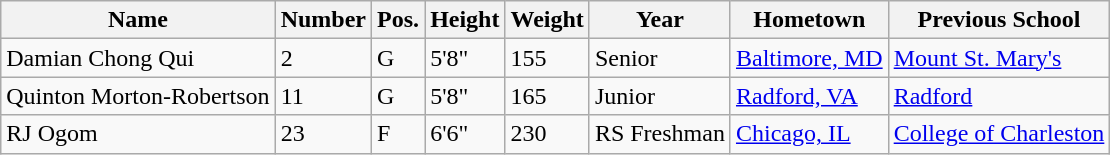<table class="wikitable sortable" border="1">
<tr>
<th>Name</th>
<th>Number</th>
<th>Pos.</th>
<th>Height</th>
<th>Weight</th>
<th>Year</th>
<th>Hometown</th>
<th class="unsortable">Previous School</th>
</tr>
<tr>
<td>Damian Chong Qui</td>
<td>2</td>
<td>G</td>
<td>5'8"</td>
<td>155</td>
<td>Senior</td>
<td><a href='#'>Baltimore, MD</a></td>
<td><a href='#'>Mount St. Mary's</a></td>
</tr>
<tr>
<td>Quinton Morton-Robertson</td>
<td>11</td>
<td>G</td>
<td>5'8"</td>
<td>165</td>
<td>Junior</td>
<td><a href='#'>Radford, VA</a></td>
<td><a href='#'>Radford</a></td>
</tr>
<tr>
<td>RJ Ogom</td>
<td>23</td>
<td>F</td>
<td>6'6"</td>
<td>230</td>
<td>RS Freshman</td>
<td><a href='#'>Chicago, IL</a></td>
<td><a href='#'>College of Charleston</a></td>
</tr>
</table>
